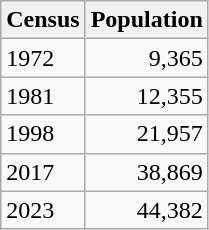<table class="wikitable">
<tr>
<th>Census</th>
<th>Population</th>
</tr>
<tr>
<td>1972</td>
<td style="text-align:right">9,365</td>
</tr>
<tr>
<td>1981</td>
<td style="text-align:right">12,355</td>
</tr>
<tr>
<td>1998</td>
<td style="text-align:right">21,957</td>
</tr>
<tr>
<td>2017</td>
<td style="text-align:right">38,869</td>
</tr>
<tr>
<td>2023</td>
<td style="text-align:right">44,382</td>
</tr>
</table>
